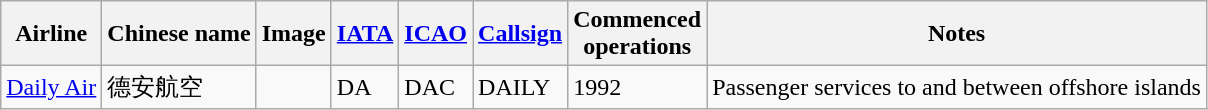<table class="wikitable sortable sticky-header sort-under">
<tr valign="middle">
<th>Airline</th>
<th>Chinese name</th>
<th>Image</th>
<th><a href='#'>IATA</a></th>
<th><a href='#'>ICAO</a></th>
<th><a href='#'>Callsign</a></th>
<th>Commenced <br>operations</th>
<th>Notes</th>
</tr>
<tr>
<td><a href='#'>Daily Air</a></td>
<td>德安航空</td>
<td></td>
<td>DA</td>
<td>DAC</td>
<td>DAILY</td>
<td>1992</td>
<td>Passenger services to and between offshore islands</td>
</tr>
</table>
